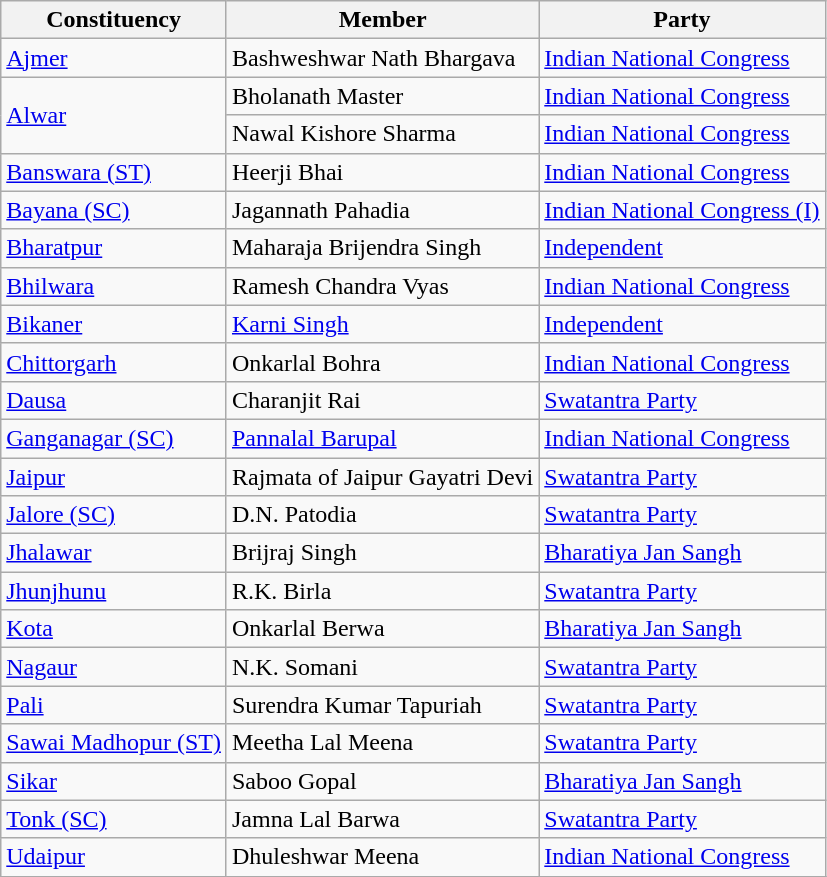<table class="wikitable sortable">
<tr>
<th>Constituency</th>
<th>Member</th>
<th>Party</th>
</tr>
<tr>
<td><a href='#'>Ajmer</a></td>
<td>Bashweshwar Nath Bhargava</td>
<td><a href='#'>Indian National Congress</a></td>
</tr>
<tr>
<td rowspan=2><a href='#'>Alwar</a></td>
<td>Bholanath Master</td>
<td><a href='#'>Indian National Congress</a></td>
</tr>
<tr>
<td>Nawal Kishore Sharma</td>
<td><a href='#'>Indian National Congress</a></td>
</tr>
<tr>
<td><a href='#'>Banswara (ST)</a></td>
<td>Heerji Bhai</td>
<td><a href='#'>Indian National Congress</a></td>
</tr>
<tr>
<td><a href='#'>Bayana (SC)</a></td>
<td>Jagannath Pahadia</td>
<td><a href='#'>Indian National Congress (I)</a></td>
</tr>
<tr>
<td><a href='#'>Bharatpur</a></td>
<td>Maharaja Brijendra Singh</td>
<td><a href='#'>Independent</a></td>
</tr>
<tr>
<td><a href='#'>Bhilwara</a></td>
<td>Ramesh Chandra Vyas</td>
<td><a href='#'>Indian National Congress</a></td>
</tr>
<tr>
<td><a href='#'>Bikaner</a></td>
<td><a href='#'>Karni Singh</a></td>
<td><a href='#'>Independent</a></td>
</tr>
<tr>
<td><a href='#'>Chittorgarh</a></td>
<td>Onkarlal Bohra</td>
<td><a href='#'>Indian National Congress</a></td>
</tr>
<tr>
<td><a href='#'>Dausa</a></td>
<td>Charanjit Rai</td>
<td><a href='#'>Swatantra Party</a></td>
</tr>
<tr>
<td><a href='#'>Ganganagar (SC)</a></td>
<td><a href='#'>Pannalal Barupal</a></td>
<td><a href='#'>Indian National Congress</a></td>
</tr>
<tr>
<td><a href='#'>Jaipur</a></td>
<td>Rajmata of Jaipur Gayatri Devi</td>
<td><a href='#'>Swatantra Party</a></td>
</tr>
<tr>
<td><a href='#'>Jalore (SC)</a></td>
<td>D.N. Patodia</td>
<td><a href='#'>Swatantra Party</a></td>
</tr>
<tr>
<td><a href='#'>Jhalawar</a></td>
<td>Brijraj Singh</td>
<td><a href='#'>Bharatiya Jan Sangh</a></td>
</tr>
<tr>
<td><a href='#'>Jhunjhunu</a></td>
<td>R.K. Birla</td>
<td><a href='#'>Swatantra Party</a>  </td>
</tr>
<tr>
<td><a href='#'>Kota</a></td>
<td>Onkarlal Berwa</td>
<td><a href='#'>Bharatiya Jan Sangh</a></td>
</tr>
<tr>
<td><a href='#'>Nagaur</a></td>
<td>N.K. Somani</td>
<td><a href='#'>Swatantra Party</a></td>
</tr>
<tr>
<td><a href='#'>Pali</a></td>
<td>Surendra Kumar Tapuriah</td>
<td><a href='#'>Swatantra Party</a></td>
</tr>
<tr>
<td><a href='#'>Sawai Madhopur (ST)</a></td>
<td>Meetha Lal Meena</td>
<td><a href='#'>Swatantra Party</a></td>
</tr>
<tr>
<td><a href='#'>Sikar</a></td>
<td>Saboo Gopal</td>
<td><a href='#'>Bharatiya Jan Sangh</a></td>
</tr>
<tr>
<td><a href='#'>Tonk (SC)</a></td>
<td>Jamna Lal Barwa</td>
<td><a href='#'>Swatantra Party</a></td>
</tr>
<tr>
<td><a href='#'>Udaipur</a></td>
<td>Dhuleshwar Meena</td>
<td><a href='#'>Indian National Congress</a></td>
</tr>
<tr>
</tr>
</table>
